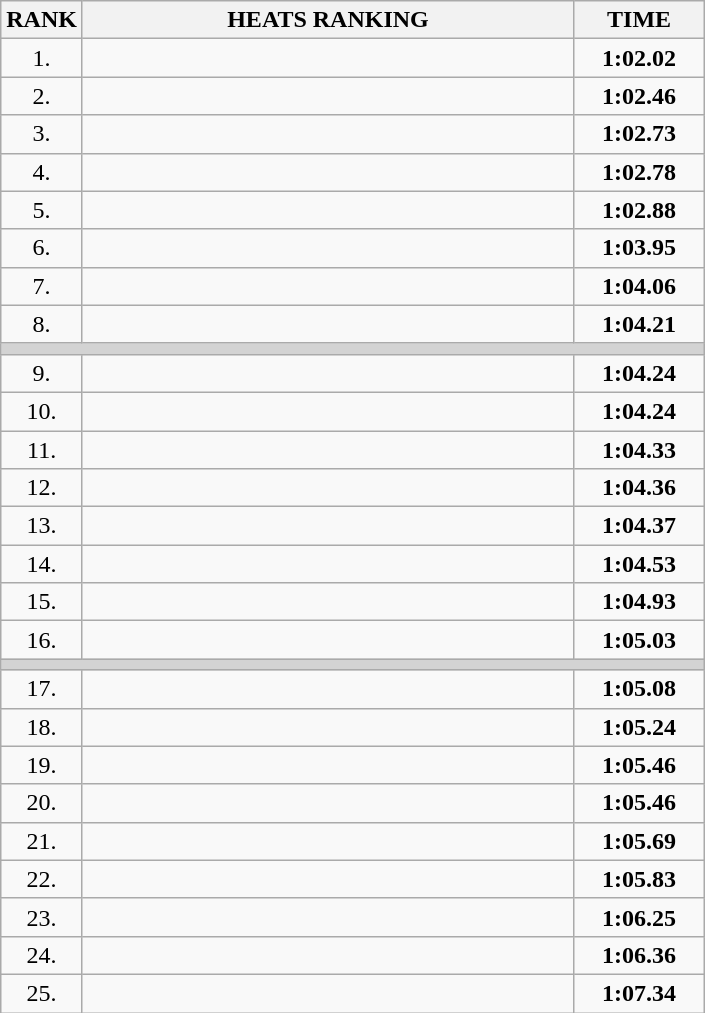<table class="wikitable">
<tr>
<th>RANK</th>
<th style="width: 20em">HEATS RANKING</th>
<th style="width: 5em">TIME</th>
</tr>
<tr>
<td align="center">1.</td>
<td></td>
<td align="center"><strong>1:02.02</strong></td>
</tr>
<tr>
<td align="center">2.</td>
<td></td>
<td align="center"><strong>1:02.46</strong></td>
</tr>
<tr>
<td align="center">3.</td>
<td></td>
<td align="center"><strong>1:02.73</strong></td>
</tr>
<tr>
<td align="center">4.</td>
<td></td>
<td align="center"><strong>1:02.78</strong></td>
</tr>
<tr>
<td align="center">5.</td>
<td></td>
<td align="center"><strong>1:02.88</strong></td>
</tr>
<tr>
<td align="center">6.</td>
<td></td>
<td align="center"><strong>1:03.95</strong></td>
</tr>
<tr>
<td align="center">7.</td>
<td></td>
<td align="center"><strong>1:04.06</strong></td>
</tr>
<tr>
<td align="center">8.</td>
<td></td>
<td align="center"><strong>1:04.21</strong></td>
</tr>
<tr>
<td colspan=3 bgcolor=lightgray></td>
</tr>
<tr>
<td align="center">9.</td>
<td></td>
<td align="center"><strong>1:04.24</strong></td>
</tr>
<tr>
<td align="center">10.</td>
<td></td>
<td align="center"><strong>1:04.24</strong></td>
</tr>
<tr>
<td align="center">11.</td>
<td></td>
<td align="center"><strong>1:04.33</strong></td>
</tr>
<tr>
<td align="center">12.</td>
<td></td>
<td align="center"><strong>1:04.36</strong></td>
</tr>
<tr>
<td align="center">13.</td>
<td></td>
<td align="center"><strong>1:04.37</strong></td>
</tr>
<tr>
<td align="center">14.</td>
<td></td>
<td align="center"><strong>1:04.53</strong></td>
</tr>
<tr>
<td align="center">15.</td>
<td></td>
<td align="center"><strong>1:04.93</strong></td>
</tr>
<tr>
<td align="center">16.</td>
<td></td>
<td align="center"><strong>1:05.03</strong></td>
</tr>
<tr>
<td colspan=3 bgcolor=lightgray></td>
</tr>
<tr>
<td align="center">17.</td>
<td></td>
<td align="center"><strong>1:05.08</strong></td>
</tr>
<tr>
<td align="center">18.</td>
<td></td>
<td align="center"><strong>1:05.24</strong></td>
</tr>
<tr>
<td align="center">19.</td>
<td></td>
<td align="center"><strong>1:05.46</strong></td>
</tr>
<tr>
<td align="center">20.</td>
<td></td>
<td align="center"><strong>1:05.46</strong></td>
</tr>
<tr>
<td align="center">21.</td>
<td></td>
<td align="center"><strong>1:05.69</strong></td>
</tr>
<tr>
<td align="center">22.</td>
<td></td>
<td align="center"><strong>1:05.83</strong></td>
</tr>
<tr>
<td align="center">23.</td>
<td></td>
<td align="center"><strong>1:06.25</strong></td>
</tr>
<tr>
<td align="center">24.</td>
<td></td>
<td align="center"><strong>1:06.36</strong></td>
</tr>
<tr>
<td align="center">25.</td>
<td></td>
<td align="center"><strong>1:07.34</strong></td>
</tr>
</table>
